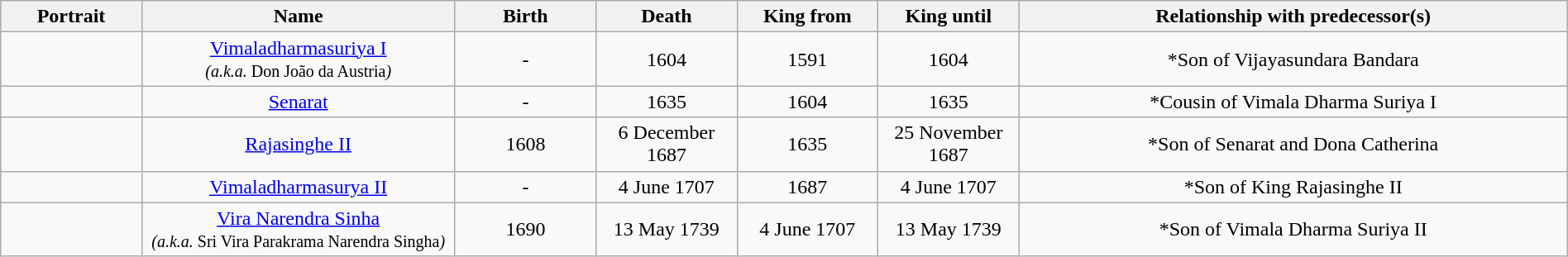<table width=100% class="wikitable">
<tr>
<th width=9%>Portrait</th>
<th width=20%>Name</th>
<th width=9%>Birth</th>
<th width=9%>Death</th>
<th width=9%>King from</th>
<th width=9%>King until</th>
<th width=35%>Relationship with predecessor(s)</th>
</tr>
<tr>
<td align="center"></td>
<td align="center"><a href='#'>Vimaladharmasuriya I</a><br><small><em>(a.k.a. </em>Don João da Austria<em>)</em></small></td>
<td align="center">-</td>
<td align="center">1604</td>
<td align="center">1591</td>
<td align="center">1604</td>
<td align="center">*Son of Vijayasundara Bandara</td>
</tr>
<tr>
<td align="center"></td>
<td align="center"><a href='#'>Senarat</a></td>
<td align="center">-</td>
<td align="center">1635</td>
<td align="center">1604</td>
<td align="center">1635</td>
<td align="center">*Cousin of Vimala Dharma Suriya I</td>
</tr>
<tr>
<td align="center"></td>
<td align="center"><a href='#'>Rajasinghe II</a></td>
<td align="center">1608</td>
<td align="center">6 December 1687</td>
<td align="center">1635</td>
<td align="center">25 November 1687</td>
<td align="center">*Son of Senarat and Dona Catherina</td>
</tr>
<tr>
<td align="center"></td>
<td align="center"><a href='#'>Vimaladharmasurya II</a></td>
<td align="center">-</td>
<td align="center">4 June 1707</td>
<td align="center">1687</td>
<td align="center">4 June 1707</td>
<td align="center">*Son of King Rajasinghe II</td>
</tr>
<tr>
<td align="center"></td>
<td align="center"><a href='#'>Vira Narendra Sinha</a><br><small><em>(a.k.a. </em>Sri Vira Parakrama Narendra Singha<em>)</em></small></td>
<td align="center">1690</td>
<td align="center">13 May 1739</td>
<td align="center">4 June 1707</td>
<td align="center">13 May 1739</td>
<td align="center">*Son of Vimala Dharma Suriya II</td>
</tr>
</table>
